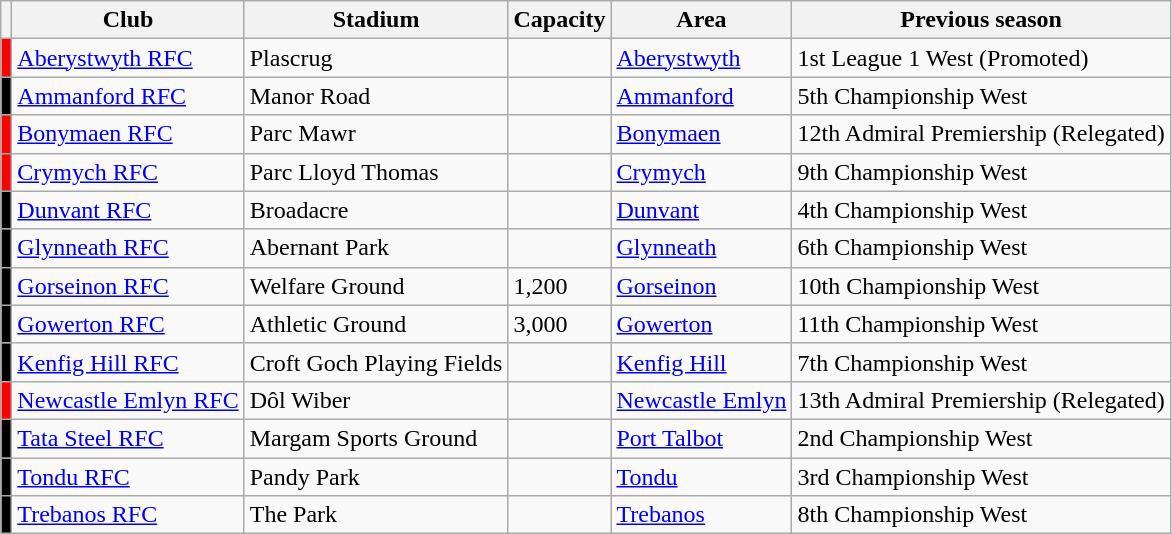<table class="wikitable sortable">
<tr>
<th></th>
<th>Club</th>
<th>Stadium</th>
<th>Capacity</th>
<th>Area</th>
<th>Previous season</th>
</tr>
<tr>
<td style="background: red"></td>
<td><a href='#'>Aberystwyth RFC</a></td>
<td>Plascrug</td>
<td></td>
<td><a href='#'>Aberystwyth</a></td>
<td>1st League 1 West (Promoted)</td>
</tr>
<tr>
<td style="background: black"></td>
<td><a href='#'>Ammanford RFC</a></td>
<td>Manor Road</td>
<td></td>
<td><a href='#'>Ammanford</a></td>
<td>5th Championship West</td>
</tr>
<tr>
<td style="background: red"></td>
<td><a href='#'>Bonymaen RFC</a></td>
<td>Parc Mawr</td>
<td></td>
<td><a href='#'>Bonymaen</a></td>
<td>12th Admiral Premiership (Relegated)</td>
</tr>
<tr>
<td style="background: red"></td>
<td><a href='#'>Crymych RFC</a></td>
<td>Parc Lloyd Thomas</td>
<td></td>
<td><a href='#'>Crymych</a></td>
<td>9th Championship West</td>
</tr>
<tr>
<td style="background: black"></td>
<td><a href='#'>Dunvant RFC</a></td>
<td>Broadacre</td>
<td></td>
<td><a href='#'>Dunvant</a></td>
<td>4th Championship West</td>
</tr>
<tr>
<td style="background: black"></td>
<td><a href='#'>Glynneath RFC</a></td>
<td>Abernant Park</td>
<td></td>
<td><a href='#'>Glynneath</a></td>
<td>6th Championship West</td>
</tr>
<tr>
<td style="background: black"></td>
<td><a href='#'>Gorseinon RFC</a></td>
<td>Welfare Ground</td>
<td>1,200</td>
<td><a href='#'>Gorseinon</a></td>
<td>10th Championship West</td>
</tr>
<tr>
<td style="background: black"></td>
<td><a href='#'>Gowerton RFC</a></td>
<td>Athletic Ground</td>
<td>3,000</td>
<td><a href='#'>Gowerton</a></td>
<td>11th Championship West</td>
</tr>
<tr>
<td style="background: black"></td>
<td><a href='#'>Kenfig Hill RFC</a></td>
<td>Croft Goch Playing Fields</td>
<td></td>
<td><a href='#'>Kenfig Hill</a></td>
<td>7th Championship West</td>
</tr>
<tr>
<td style="background: red"></td>
<td><a href='#'>Newcastle Emlyn RFC</a></td>
<td>Dôl Wiber</td>
<td></td>
<td><a href='#'>Newcastle Emlyn</a></td>
<td>13th Admiral Premiership (Relegated)</td>
</tr>
<tr>
<td style="background: black"></td>
<td><a href='#'>Tata Steel RFC</a></td>
<td>Margam Sports Ground</td>
<td></td>
<td><a href='#'>Port Talbot</a></td>
<td>2nd Championship West</td>
</tr>
<tr>
<td style="background: black"></td>
<td><a href='#'>Tondu RFC</a></td>
<td>Pandy Park</td>
<td></td>
<td><a href='#'>Tondu</a></td>
<td>3rd Championship West</td>
</tr>
<tr>
<td style="background: black"></td>
<td><a href='#'>Trebanos RFC</a></td>
<td>The Park</td>
<td></td>
<td><a href='#'>Trebanos</a></td>
<td>8th Championship West</td>
</tr>
</table>
